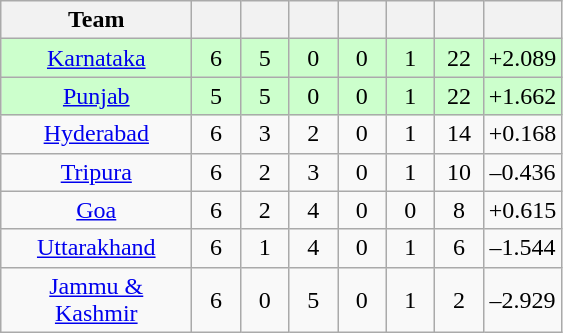<table class="wikitable" style="text-align:center">
<tr>
<th style="width:120px">Team</th>
<th style="width:25px;"></th>
<th style="width:25px;"></th>
<th style="width:25px;"></th>
<th style="width:25px;"></th>
<th style="width:25px;"></th>
<th style="width:25px;"></th>
<th style="width:40px;"></th>
</tr>
<tr style="background:#cfc;">
<td><a href='#'>Karnataka</a></td>
<td>6</td>
<td>5</td>
<td>0</td>
<td>0</td>
<td>1</td>
<td>22</td>
<td>+2.089</td>
</tr>
<tr style="background:#cfc;">
<td><a href='#'>Punjab</a></td>
<td>5</td>
<td>5</td>
<td>0</td>
<td>0</td>
<td>1</td>
<td>22</td>
<td>+1.662</td>
</tr>
<tr>
<td><a href='#'>Hyderabad</a></td>
<td>6</td>
<td>3</td>
<td>2</td>
<td>0</td>
<td>1</td>
<td>14</td>
<td>+0.168</td>
</tr>
<tr>
<td><a href='#'>Tripura</a></td>
<td>6</td>
<td>2</td>
<td>3</td>
<td>0</td>
<td>1</td>
<td>10</td>
<td>–0.436</td>
</tr>
<tr>
<td><a href='#'>Goa</a></td>
<td>6</td>
<td>2</td>
<td>4</td>
<td>0</td>
<td>0</td>
<td>8</td>
<td>+0.615</td>
</tr>
<tr>
<td><a href='#'>Uttarakhand</a></td>
<td>6</td>
<td>1</td>
<td>4</td>
<td>0</td>
<td>1</td>
<td>6</td>
<td>–1.544</td>
</tr>
<tr>
<td><a href='#'>Jammu & Kashmir</a></td>
<td>6</td>
<td>0</td>
<td>5</td>
<td>0</td>
<td>1</td>
<td>2</td>
<td>–2.929</td>
</tr>
</table>
